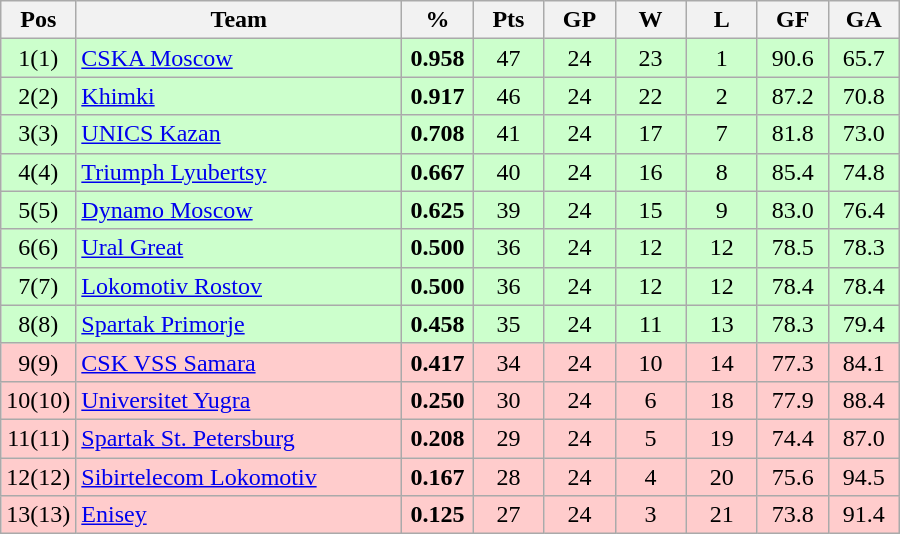<table class="wikitable sortable" style="text-align: center;">
<tr>
<th width=20>Pos</th>
<th width=210>Team</th>
<th width=40>%</th>
<th width=40><strong>Pts</strong></th>
<th width=40>GP</th>
<th width=40>W</th>
<th width=40>L</th>
<th width=40>GF</th>
<th width=40>GA</th>
</tr>
<tr style="background: #ccffcc;">
<td>1(1)</td>
<td align="left"><a href='#'>CSKA Moscow</a></td>
<td><strong>0.958</strong></td>
<td>47</td>
<td>24</td>
<td>23</td>
<td>1</td>
<td>90.6</td>
<td>65.7</td>
</tr>
<tr style="background: #ccffcc;">
<td>2(2)</td>
<td align="left"><a href='#'>Khimki</a></td>
<td><strong>0.917</strong></td>
<td>46</td>
<td>24</td>
<td>22</td>
<td>2</td>
<td>87.2</td>
<td>70.8</td>
</tr>
<tr style="background: #ccffcc;">
<td>3(3)</td>
<td align="left"><a href='#'>UNICS Kazan</a></td>
<td><strong>0.708</strong></td>
<td>41</td>
<td>24</td>
<td>17</td>
<td>7</td>
<td>81.8</td>
<td>73.0</td>
</tr>
<tr style="background: #ccffcc;">
<td>4(4)</td>
<td align="left"><a href='#'>Triumph Lyubertsy</a></td>
<td><strong>0.667</strong></td>
<td>40</td>
<td>24</td>
<td>16</td>
<td>8</td>
<td>85.4</td>
<td>74.8</td>
</tr>
<tr style="background: #ccffcc;">
<td>5(5)</td>
<td align="left"><a href='#'>Dynamo Moscow</a></td>
<td><strong>0.625</strong></td>
<td>39</td>
<td>24</td>
<td>15</td>
<td>9</td>
<td>83.0</td>
<td>76.4</td>
</tr>
<tr style="background: #ccffcc;">
<td>6(6)</td>
<td align="left"><a href='#'>Ural Great</a></td>
<td><strong> 0.500</strong></td>
<td>36</td>
<td>24</td>
<td>12</td>
<td>12</td>
<td>78.5</td>
<td>78.3</td>
</tr>
<tr style="background: #ccffcc;">
<td>7(7)</td>
<td align="left"><a href='#'>Lokomotiv Rostov</a></td>
<td><strong>0.500</strong></td>
<td>36</td>
<td>24</td>
<td>12</td>
<td>12</td>
<td>78.4</td>
<td>78.4</td>
</tr>
<tr style="background: #ccffcc;">
<td>8(8)</td>
<td align="left"><a href='#'>Spartak Primorje</a></td>
<td><strong>0.458</strong></td>
<td>35</td>
<td>24</td>
<td>11</td>
<td>13</td>
<td>78.3</td>
<td>79.4</td>
</tr>
<tr style="background: #ffcccc;">
<td>9(9)</td>
<td align="left"><a href='#'>CSK VSS Samara</a></td>
<td><strong>0.417</strong></td>
<td>34</td>
<td>24</td>
<td>10</td>
<td>14</td>
<td>77.3</td>
<td>84.1</td>
</tr>
<tr style="background: #ffcccc;">
<td>10(10)</td>
<td align="left"><a href='#'>Universitet Yugra</a></td>
<td><strong>0.250</strong></td>
<td>30</td>
<td>24</td>
<td>6</td>
<td>18</td>
<td>77.9</td>
<td>88.4</td>
</tr>
<tr style="background: #ffcccc;">
<td>11(11)</td>
<td align="left"><a href='#'>Spartak St. Petersburg</a></td>
<td><strong>0.208</strong></td>
<td>29</td>
<td>24</td>
<td>5</td>
<td>19</td>
<td>74.4</td>
<td>87.0</td>
</tr>
<tr style="background: #ffcccc;">
<td>12(12)</td>
<td align="left"><a href='#'>Sibirtelecom Lokomotiv</a></td>
<td><strong>0.167</strong></td>
<td>28</td>
<td>24</td>
<td>4</td>
<td>20</td>
<td>75.6</td>
<td>94.5</td>
</tr>
<tr style="background: #ffcccc;">
<td>13(13)</td>
<td align="left"><a href='#'>Enisey</a></td>
<td><strong>0.125</strong></td>
<td>27</td>
<td>24</td>
<td>3</td>
<td>21</td>
<td>73.8</td>
<td>91.4</td>
</tr>
</table>
